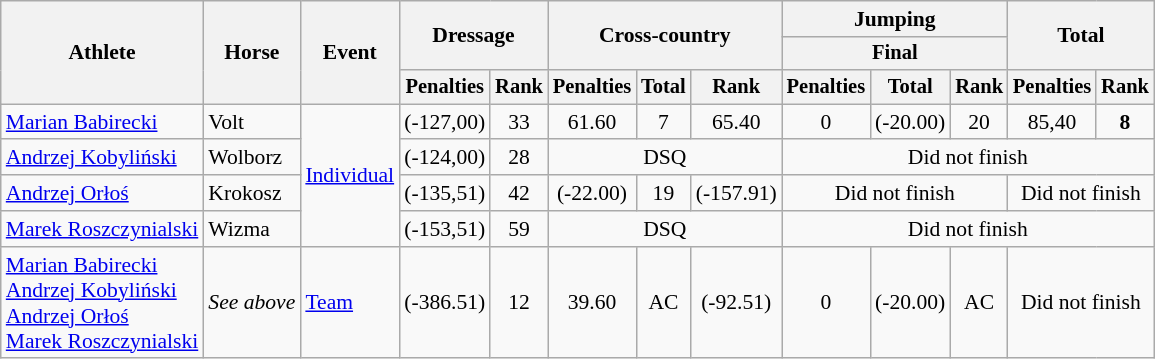<table class=wikitable style="font-size:90%">
<tr>
<th rowspan="3">Athlete</th>
<th rowspan="3">Horse</th>
<th rowspan="3">Event</th>
<th colspan="2" rowspan="2">Dressage</th>
<th colspan="3" rowspan="2">Cross-country</th>
<th colspan="3">Jumping</th>
<th colspan="2" rowspan="2">Total</th>
</tr>
<tr style="font-size:95%">
<th colspan="3">Final</th>
</tr>
<tr style="font-size:95%">
<th>Penalties</th>
<th>Rank</th>
<th>Penalties</th>
<th>Total</th>
<th>Rank</th>
<th>Penalties</th>
<th>Total</th>
<th>Rank</th>
<th>Penalties</th>
<th>Rank</th>
</tr>
<tr align=center>
<td align=left><a href='#'>Marian Babirecki</a></td>
<td align=left>Volt</td>
<td align=left rowspan=4><a href='#'>Individual</a></td>
<td>(-127,00)</td>
<td>33</td>
<td>61.60</td>
<td>7</td>
<td>65.40</td>
<td>0</td>
<td>(-20.00)</td>
<td>20</td>
<td>85,40</td>
<td><strong>8</strong></td>
</tr>
<tr align=center>
<td align=left><a href='#'>Andrzej Kobyliński</a></td>
<td align=left>Wolborz</td>
<td>(-124,00)</td>
<td>28</td>
<td colspan=3>DSQ</td>
<td colspan=5>Did not finish</td>
</tr>
<tr align=center>
<td align=left><a href='#'>Andrzej Orłoś</a></td>
<td align=left>Krokosz</td>
<td>(-135,51)</td>
<td>42</td>
<td>(-22.00)</td>
<td>19</td>
<td>(-157.91)</td>
<td colspan=3>Did not finish</td>
<td colspan=2>Did not finish</td>
</tr>
<tr align=center>
<td align=left><a href='#'>Marek Roszczynialski</a></td>
<td align=left>Wizma</td>
<td>(-153,51)</td>
<td>59</td>
<td colspan=3>DSQ</td>
<td colspan=5>Did not finish</td>
</tr>
<tr align=center>
<td align=left><a href='#'>Marian Babirecki</a><br><a href='#'>Andrzej Kobyliński</a><br><a href='#'>Andrzej Orłoś</a><br><a href='#'>Marek Roszczynialski</a></td>
<td align=left><em>See above</em></td>
<td align=left><a href='#'>Team</a></td>
<td>(-386.51)</td>
<td>12</td>
<td>39.60</td>
<td>AC</td>
<td>(-92.51)</td>
<td>0</td>
<td>(-20.00)</td>
<td>AC</td>
<td colspan=2>Did not finish</td>
</tr>
</table>
